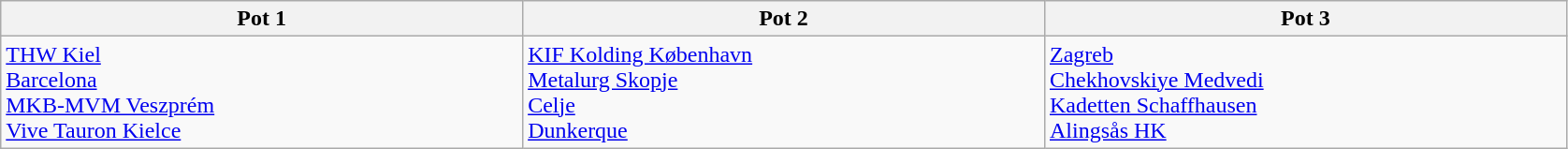<table class="wikitable">
<tr>
<th width=15%>Pot 1</th>
<th width=15%>Pot 2</th>
<th width=15%>Pot 3</th>
</tr>
<tr>
<td valign="top"> <a href='#'>THW Kiel</a><br> <a href='#'>Barcelona</a><br> <a href='#'>MKB-MVM Veszprém</a><br> <a href='#'>Vive Tauron Kielce</a></td>
<td valign="top"> <a href='#'>KIF Kolding København</a><br> <a href='#'>Metalurg Skopje</a><br> <a href='#'>Celje</a><br> <a href='#'>Dunkerque</a></td>
<td valign="top"> <a href='#'>Zagreb</a><br> <a href='#'>Chekhovskiye Medvedi</a><br> <a href='#'>Kadetten Schaffhausen</a><br> <a href='#'>Alingsås HK</a></td>
</tr>
</table>
